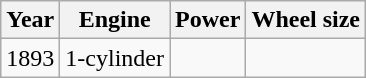<table class="wikitable">
<tr>
<th>Year</th>
<th>Engine</th>
<th>Power</th>
<th>Wheel size</th>
</tr>
<tr>
<td>1893</td>
<td>1-cylinder</td>
<td></td>
<td></td>
</tr>
</table>
